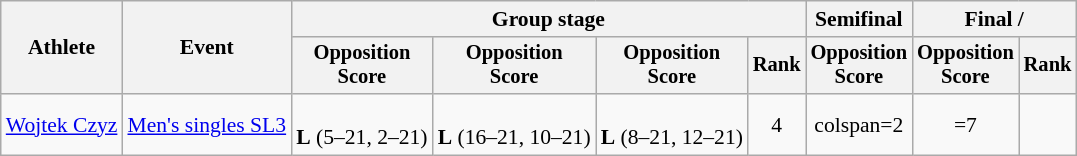<table class="wikitable" style="font-size:90%; text-align:center">
<tr>
<th rowspan=2>Athlete</th>
<th rowspan=2>Event</th>
<th colspan=4>Group stage</th>
<th>Semifinal</th>
<th colspan=2>Final / </th>
</tr>
<tr style="font-size:95%">
<th>Opposition<br>Score</th>
<th>Opposition<br>Score</th>
<th>Opposition<br>Score</th>
<th>Rank</th>
<th>Opposition<br>Score</th>
<th>Opposition<br>Score</th>
<th>Rank</th>
</tr>
<tr>
<td align=left><a href='#'>Wojtek Czyz</a></td>
<td align=left><a href='#'>Men's singles SL3</a></td>
<td><br><strong>L</strong> (5–21, 2–21)</td>
<td><br><strong>L</strong> (16–21, 10–21)</td>
<td><br><strong>L</strong> (8–21, 12–21)</td>
<td>4</td>
<td>colspan=2 </td>
<td>=7</td>
</tr>
</table>
